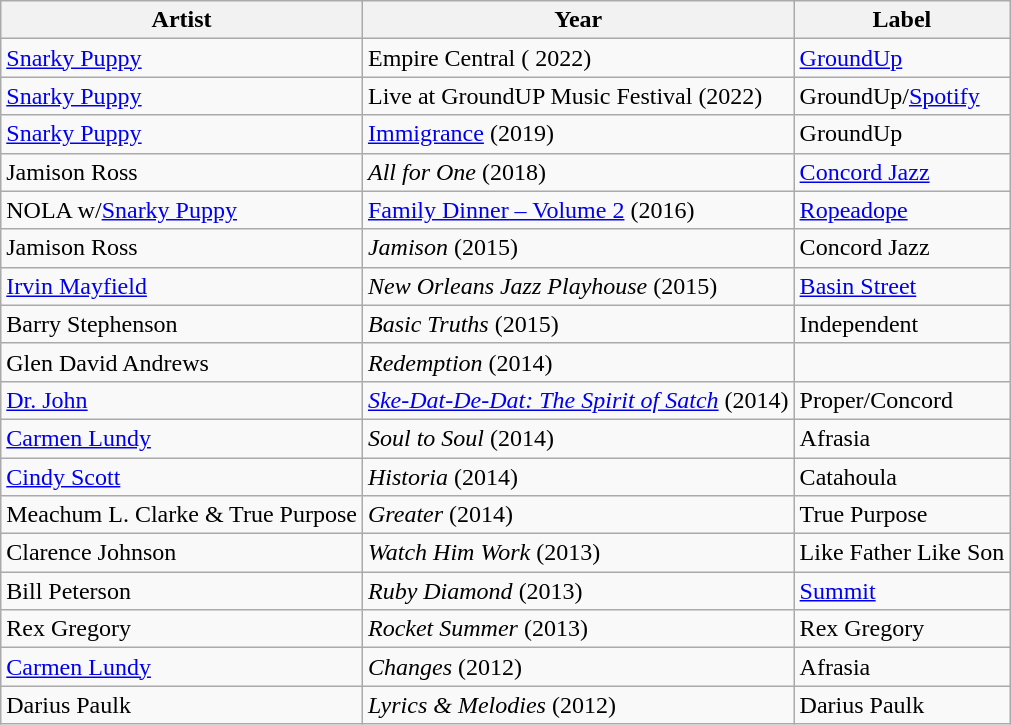<table class="wikitable">
<tr>
<th>Artist</th>
<th>Year</th>
<th>Label</th>
</tr>
<tr>
<td><a href='#'>Snarky Puppy</a></td>
<td>Empire Central ( 2022)</td>
<td><a href='#'>GroundUp</a></td>
</tr>
<tr>
<td><a href='#'>Snarky Puppy</a></td>
<td>Live at GroundUP Music Festival  (2022)</td>
<td>GroundUp/<a href='#'>Spotify</a></td>
</tr>
<tr>
<td><a href='#'>Snarky Puppy</a></td>
<td><a href='#'>Immigrance</a> (2019)</td>
<td>GroundUp</td>
</tr>
<tr>
<td>Jamison Ross</td>
<td><em>All for One</em> (2018)</td>
<td><a href='#'>Concord Jazz</a></td>
</tr>
<tr>
<td>NOLA w/<a href='#'>Snarky Puppy</a></td>
<td><a href='#'>Family Dinner – Volume 2</a> (2016)</td>
<td><a href='#'>Ropeadope</a></td>
</tr>
<tr>
<td>Jamison Ross</td>
<td><em>Jamison</em> (2015)</td>
<td>Concord Jazz</td>
</tr>
<tr>
<td><a href='#'>Irvin Mayfield</a></td>
<td><em>New Orleans Jazz Playhouse</em> (2015)</td>
<td><a href='#'>Basin Street</a></td>
</tr>
<tr>
<td>Barry Stephenson</td>
<td><em>Basic Truths</em> (2015)</td>
<td>Independent</td>
</tr>
<tr>
<td>Glen David Andrews</td>
<td><em>Redemption</em> (2014)</td>
<td></td>
</tr>
<tr>
<td><a href='#'>Dr. John</a></td>
<td><em><a href='#'>Ske-Dat-De-Dat: The Spirit of Satch</a></em> (2014)</td>
<td>Proper/Concord</td>
</tr>
<tr>
<td><a href='#'>Carmen Lundy</a></td>
<td><em>Soul to Soul</em> (2014)</td>
<td>Afrasia</td>
</tr>
<tr [>
<td><a href='#'>Cindy Scott</a></td>
<td><em>Historia</em> (2014)</td>
<td>Catahoula</td>
</tr>
<tr>
<td>Meachum L. Clarke & True Purpose</td>
<td><em>Greater</em> (2014)</td>
<td>True Purpose</td>
</tr>
<tr>
<td>Clarence Johnson</td>
<td><em>Watch Him Work</em> (2013)</td>
<td>Like Father Like Son</td>
</tr>
<tr>
<td>Bill Peterson</td>
<td><em>Ruby Diamond</em> (2013)</td>
<td><a href='#'>Summit</a></td>
</tr>
<tr>
<td>Rex Gregory</td>
<td><em>Rocket Summer</em> (2013)</td>
<td>Rex Gregory</td>
</tr>
<tr>
<td><a href='#'>Carmen Lundy</a></td>
<td><em>Changes</em> (2012)</td>
<td>Afrasia</td>
</tr>
<tr>
<td>Darius Paulk</td>
<td><em>Lyrics & Melodies</em> (2012)</td>
<td>Darius Paulk</td>
</tr>
</table>
